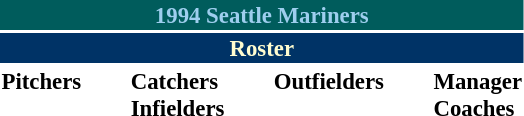<table class="toccolours" style="font-size: 95%;">
<tr>
<th colspan="10" style="background-color: #005c5c; color:#9ECEEE; text-align: center;">1994 Seattle Mariners</th>
</tr>
<tr>
<td colspan="10" style="background-color: #003366; color: #FFFDD0; text-align: center;"><strong>Roster</strong></td>
</tr>
<tr>
<td valign="top"><strong>Pitchers</strong><br>


















</td>
<td width="25px"></td>
<td valign="top"><strong>Catchers</strong><br>




<strong>Infielders</strong>










</td>
<td width="25px"></td>
<td valign="top"><strong>Outfielders</strong><br>





</td>
<td width="25px"></td>
<td valign="top"><strong>Manager</strong><br>
<strong>Coaches</strong>





</td>
</tr>
</table>
